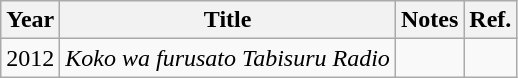<table class="wikitable">
<tr>
<th>Year</th>
<th>Title</th>
<th>Notes</th>
<th>Ref.</th>
</tr>
<tr>
<td>2012</td>
<td><em>Koko wa furusato Tabisuru Radio</em></td>
<td></td>
<td></td>
</tr>
</table>
